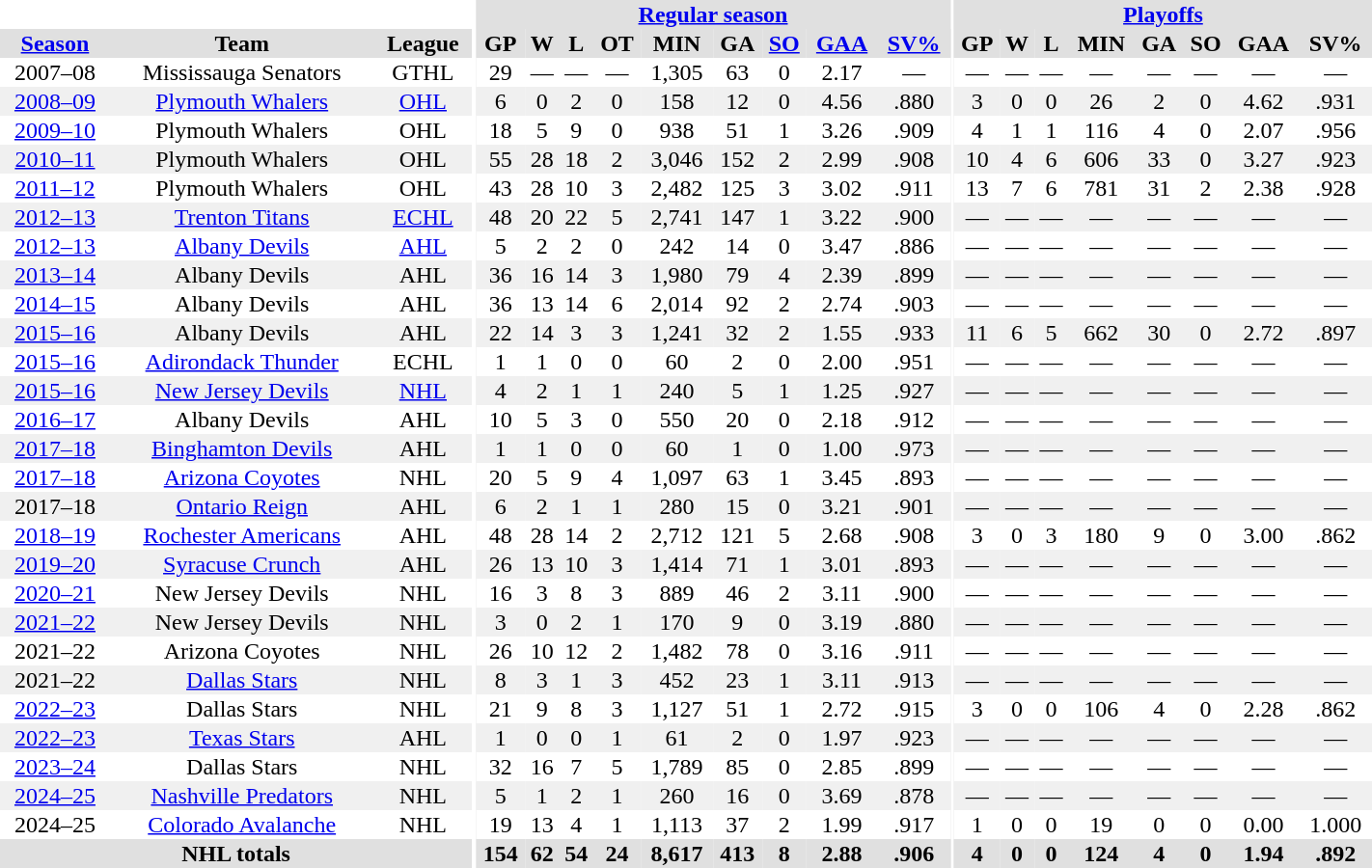<table border="0" cellpadding="1" cellspacing="0" style="text-align:center; width:75%;">
<tr bgcolor="#e0e0e0">
<th colspan="3" bgcolor="#ffffff"></th>
<th rowspan="100" bgcolor="#ffffff"></th>
<th colspan="9" bgcolor="#e0e0e0"><a href='#'>Regular season</a></th>
<th rowspan="100" bgcolor="#ffffff"></th>
<th colspan="8" bgcolor="#e0e0e0"><a href='#'>Playoffs</a></th>
</tr>
<tr bgcolor="#e0e0e0">
<th><a href='#'>Season</a></th>
<th>Team</th>
<th>League</th>
<th>GP</th>
<th>W</th>
<th>L</th>
<th>OT</th>
<th>MIN</th>
<th>GA</th>
<th><a href='#'>SO</a></th>
<th><a href='#'>GAA</a></th>
<th><a href='#'>SV%</a></th>
<th>GP</th>
<th>W</th>
<th>L</th>
<th>MIN</th>
<th>GA</th>
<th>SO</th>
<th>GAA</th>
<th>SV%</th>
</tr>
<tr>
<td>2007–08</td>
<td>Mississauga Senators</td>
<td>GTHL</td>
<td>29</td>
<td>—</td>
<td>—</td>
<td>—</td>
<td>1,305</td>
<td>63</td>
<td>0</td>
<td>2.17</td>
<td>—</td>
<td>—</td>
<td>—</td>
<td>—</td>
<td>—</td>
<td>—</td>
<td>—</td>
<td>—</td>
<td>—</td>
</tr>
<tr bgcolor="#f0f0f0">
<td><a href='#'>2008–09</a></td>
<td><a href='#'>Plymouth Whalers</a></td>
<td><a href='#'>OHL</a></td>
<td>6</td>
<td>0</td>
<td>2</td>
<td>0</td>
<td>158</td>
<td>12</td>
<td>0</td>
<td>4.56</td>
<td>.880</td>
<td>3</td>
<td>0</td>
<td>0</td>
<td>26</td>
<td>2</td>
<td>0</td>
<td>4.62</td>
<td>.931</td>
</tr>
<tr>
<td><a href='#'>2009–10</a></td>
<td>Plymouth Whalers</td>
<td>OHL</td>
<td>18</td>
<td>5</td>
<td>9</td>
<td>0</td>
<td>938</td>
<td>51</td>
<td>1</td>
<td>3.26</td>
<td>.909</td>
<td>4</td>
<td>1</td>
<td>1</td>
<td>116</td>
<td>4</td>
<td>0</td>
<td>2.07</td>
<td>.956</td>
</tr>
<tr bgcolor="#f0f0f0">
<td><a href='#'>2010–11</a></td>
<td>Plymouth Whalers</td>
<td>OHL</td>
<td>55</td>
<td>28</td>
<td>18</td>
<td>2</td>
<td>3,046</td>
<td>152</td>
<td>2</td>
<td>2.99</td>
<td>.908</td>
<td>10</td>
<td>4</td>
<td>6</td>
<td>606</td>
<td>33</td>
<td>0</td>
<td>3.27</td>
<td>.923</td>
</tr>
<tr>
<td><a href='#'>2011–12</a></td>
<td>Plymouth Whalers</td>
<td>OHL</td>
<td>43</td>
<td>28</td>
<td>10</td>
<td>3</td>
<td>2,482</td>
<td>125</td>
<td>3</td>
<td>3.02</td>
<td>.911</td>
<td>13</td>
<td>7</td>
<td>6</td>
<td>781</td>
<td>31</td>
<td>2</td>
<td>2.38</td>
<td>.928</td>
</tr>
<tr bgcolor="#f0f0f0">
<td><a href='#'>2012–13</a></td>
<td><a href='#'>Trenton Titans</a></td>
<td><a href='#'>ECHL</a></td>
<td>48</td>
<td>20</td>
<td>22</td>
<td>5</td>
<td>2,741</td>
<td>147</td>
<td>1</td>
<td>3.22</td>
<td>.900</td>
<td>—</td>
<td>—</td>
<td>—</td>
<td>—</td>
<td>—</td>
<td>—</td>
<td>—</td>
<td>—</td>
</tr>
<tr>
<td><a href='#'>2012–13</a></td>
<td><a href='#'>Albany Devils</a></td>
<td><a href='#'>AHL</a></td>
<td>5</td>
<td>2</td>
<td>2</td>
<td>0</td>
<td>242</td>
<td>14</td>
<td>0</td>
<td>3.47</td>
<td>.886</td>
<td>—</td>
<td>—</td>
<td>—</td>
<td>—</td>
<td>—</td>
<td>—</td>
<td>—</td>
<td>—</td>
</tr>
<tr bgcolor="#f0f0f0">
<td><a href='#'>2013–14</a></td>
<td>Albany Devils</td>
<td>AHL</td>
<td>36</td>
<td>16</td>
<td>14</td>
<td>3</td>
<td>1,980</td>
<td>79</td>
<td>4</td>
<td>2.39</td>
<td>.899</td>
<td>—</td>
<td>—</td>
<td>—</td>
<td>—</td>
<td>—</td>
<td>—</td>
<td>—</td>
<td>—</td>
</tr>
<tr>
<td><a href='#'>2014–15</a></td>
<td>Albany Devils</td>
<td>AHL</td>
<td>36</td>
<td>13</td>
<td>14</td>
<td>6</td>
<td>2,014</td>
<td>92</td>
<td>2</td>
<td>2.74</td>
<td>.903</td>
<td>—</td>
<td>—</td>
<td>—</td>
<td>—</td>
<td>—</td>
<td>—</td>
<td>—</td>
<td>—</td>
</tr>
<tr bgcolor="#f0f0f0">
<td><a href='#'>2015–16</a></td>
<td>Albany Devils</td>
<td>AHL</td>
<td>22</td>
<td>14</td>
<td>3</td>
<td>3</td>
<td>1,241</td>
<td>32</td>
<td>2</td>
<td>1.55</td>
<td>.933</td>
<td>11</td>
<td>6</td>
<td>5</td>
<td>662</td>
<td>30</td>
<td>0</td>
<td>2.72</td>
<td>.897</td>
</tr>
<tr>
<td><a href='#'>2015–16</a></td>
<td><a href='#'>Adirondack Thunder</a></td>
<td>ECHL</td>
<td>1</td>
<td>1</td>
<td>0</td>
<td>0</td>
<td>60</td>
<td>2</td>
<td>0</td>
<td>2.00</td>
<td>.951</td>
<td>—</td>
<td>—</td>
<td>—</td>
<td>—</td>
<td>—</td>
<td>—</td>
<td>—</td>
<td>—</td>
</tr>
<tr bgcolor="#f0f0f0">
<td><a href='#'>2015–16</a></td>
<td><a href='#'>New Jersey Devils</a></td>
<td><a href='#'>NHL</a></td>
<td>4</td>
<td>2</td>
<td>1</td>
<td>1</td>
<td>240</td>
<td>5</td>
<td>1</td>
<td>1.25</td>
<td>.927</td>
<td>—</td>
<td>—</td>
<td>—</td>
<td>—</td>
<td>—</td>
<td>—</td>
<td>—</td>
<td>—</td>
</tr>
<tr>
<td><a href='#'>2016–17</a></td>
<td>Albany Devils</td>
<td>AHL</td>
<td>10</td>
<td>5</td>
<td>3</td>
<td>0</td>
<td>550</td>
<td>20</td>
<td>0</td>
<td>2.18</td>
<td>.912</td>
<td>—</td>
<td>—</td>
<td>—</td>
<td>—</td>
<td>—</td>
<td>—</td>
<td>—</td>
<td>—</td>
</tr>
<tr bgcolor="#f0f0f0">
<td><a href='#'>2017–18</a></td>
<td><a href='#'>Binghamton Devils</a></td>
<td>AHL</td>
<td>1</td>
<td>1</td>
<td>0</td>
<td>0</td>
<td>60</td>
<td>1</td>
<td>0</td>
<td>1.00</td>
<td>.973</td>
<td>—</td>
<td>—</td>
<td>—</td>
<td>—</td>
<td>—</td>
<td>—</td>
<td>—</td>
<td>—</td>
</tr>
<tr>
<td><a href='#'>2017–18</a></td>
<td><a href='#'>Arizona Coyotes</a></td>
<td>NHL</td>
<td>20</td>
<td>5</td>
<td>9</td>
<td>4</td>
<td>1,097</td>
<td>63</td>
<td>1</td>
<td>3.45</td>
<td>.893</td>
<td>—</td>
<td>—</td>
<td>—</td>
<td>—</td>
<td>—</td>
<td>—</td>
<td>—</td>
<td>—</td>
</tr>
<tr bgcolor="#f0f0f0">
<td>2017–18</td>
<td><a href='#'>Ontario Reign</a></td>
<td>AHL</td>
<td>6</td>
<td>2</td>
<td>1</td>
<td>1</td>
<td>280</td>
<td>15</td>
<td>0</td>
<td>3.21</td>
<td>.901</td>
<td>—</td>
<td>—</td>
<td>—</td>
<td>—</td>
<td>—</td>
<td>—</td>
<td>—</td>
<td>—</td>
</tr>
<tr>
<td><a href='#'>2018–19</a></td>
<td><a href='#'>Rochester Americans</a></td>
<td>AHL</td>
<td>48</td>
<td>28</td>
<td>14</td>
<td>2</td>
<td>2,712</td>
<td>121</td>
<td>5</td>
<td>2.68</td>
<td>.908</td>
<td>3</td>
<td>0</td>
<td>3</td>
<td>180</td>
<td>9</td>
<td>0</td>
<td>3.00</td>
<td>.862</td>
</tr>
<tr bgcolor="#f0f0f0">
<td><a href='#'>2019–20</a></td>
<td><a href='#'>Syracuse Crunch</a></td>
<td>AHL</td>
<td>26</td>
<td>13</td>
<td>10</td>
<td>3</td>
<td>1,414</td>
<td>71</td>
<td>1</td>
<td>3.01</td>
<td>.893</td>
<td>—</td>
<td>—</td>
<td>—</td>
<td>—</td>
<td>—</td>
<td>—</td>
<td>—</td>
<td>—</td>
</tr>
<tr>
<td><a href='#'>2020–21</a></td>
<td>New Jersey Devils</td>
<td>NHL</td>
<td>16</td>
<td>3</td>
<td>8</td>
<td>3</td>
<td>889</td>
<td>46</td>
<td>2</td>
<td>3.11</td>
<td>.900</td>
<td>—</td>
<td>—</td>
<td>—</td>
<td>—</td>
<td>—</td>
<td>—</td>
<td>—</td>
<td>—</td>
</tr>
<tr bgcolor="#f0f0f0">
<td><a href='#'>2021–22</a></td>
<td>New Jersey Devils</td>
<td>NHL</td>
<td>3</td>
<td>0</td>
<td>2</td>
<td>1</td>
<td>170</td>
<td>9</td>
<td>0</td>
<td>3.19</td>
<td>.880</td>
<td>—</td>
<td>—</td>
<td>—</td>
<td>—</td>
<td>—</td>
<td>—</td>
<td>—</td>
<td>—</td>
</tr>
<tr>
<td>2021–22</td>
<td>Arizona Coyotes</td>
<td>NHL</td>
<td>26</td>
<td>10</td>
<td>12</td>
<td>2</td>
<td>1,482</td>
<td>78</td>
<td>0</td>
<td>3.16</td>
<td>.911</td>
<td>—</td>
<td>—</td>
<td>—</td>
<td>—</td>
<td>—</td>
<td>—</td>
<td>—</td>
<td>—</td>
</tr>
<tr bgcolor="#f0f0f0">
<td>2021–22</td>
<td><a href='#'>Dallas Stars</a></td>
<td>NHL</td>
<td>8</td>
<td>3</td>
<td>1</td>
<td>3</td>
<td>452</td>
<td>23</td>
<td>1</td>
<td>3.11</td>
<td>.913</td>
<td>—</td>
<td>—</td>
<td>—</td>
<td>—</td>
<td>—</td>
<td>—</td>
<td>—</td>
<td>—</td>
</tr>
<tr>
<td><a href='#'>2022–23</a></td>
<td>Dallas Stars</td>
<td>NHL</td>
<td>21</td>
<td>9</td>
<td>8</td>
<td>3</td>
<td>1,127</td>
<td>51</td>
<td>1</td>
<td>2.72</td>
<td>.915</td>
<td>3</td>
<td>0</td>
<td>0</td>
<td>106</td>
<td>4</td>
<td>0</td>
<td>2.28</td>
<td>.862</td>
</tr>
<tr bgcolor="#f0f0f0">
<td><a href='#'>2022–23</a></td>
<td><a href='#'>Texas Stars</a></td>
<td>AHL</td>
<td>1</td>
<td>0</td>
<td>0</td>
<td>1</td>
<td>61</td>
<td>2</td>
<td>0</td>
<td>1.97</td>
<td>.923</td>
<td>—</td>
<td>—</td>
<td>—</td>
<td>—</td>
<td>—</td>
<td>—</td>
<td>—</td>
<td>—</td>
</tr>
<tr>
<td><a href='#'>2023–24</a></td>
<td>Dallas Stars</td>
<td>NHL</td>
<td>32</td>
<td>16</td>
<td>7</td>
<td>5</td>
<td>1,789</td>
<td>85</td>
<td>0</td>
<td>2.85</td>
<td>.899</td>
<td>—</td>
<td>—</td>
<td>—</td>
<td>—</td>
<td>—</td>
<td>—</td>
<td>—</td>
<td>—</td>
</tr>
<tr bgcolor="#f0f0f0">
<td><a href='#'>2024–25</a></td>
<td><a href='#'>Nashville Predators</a></td>
<td>NHL</td>
<td>5</td>
<td>1</td>
<td>2</td>
<td>1</td>
<td>260</td>
<td>16</td>
<td>0</td>
<td>3.69</td>
<td>.878</td>
<td>—</td>
<td>—</td>
<td>—</td>
<td>—</td>
<td>—</td>
<td>—</td>
<td>—</td>
<td>—</td>
</tr>
<tr>
<td>2024–25</td>
<td><a href='#'>Colorado Avalanche</a></td>
<td>NHL</td>
<td>19</td>
<td>13</td>
<td>4</td>
<td>1</td>
<td>1,113</td>
<td>37</td>
<td>2</td>
<td>1.99</td>
<td>.917</td>
<td>1</td>
<td>0</td>
<td>0</td>
<td>19</td>
<td>0</td>
<td>0</td>
<td>0.00</td>
<td>1.000</td>
</tr>
<tr bgcolor="#e0e0e0">
<th colspan="3">NHL totals</th>
<th>154</th>
<th>62</th>
<th>54</th>
<th>24</th>
<th>8,617</th>
<th>413</th>
<th>8</th>
<th>2.88</th>
<th>.906</th>
<th>4</th>
<th>0</th>
<th>0</th>
<th>124</th>
<th>4</th>
<th>0</th>
<th>1.94</th>
<th>.892</th>
</tr>
</table>
